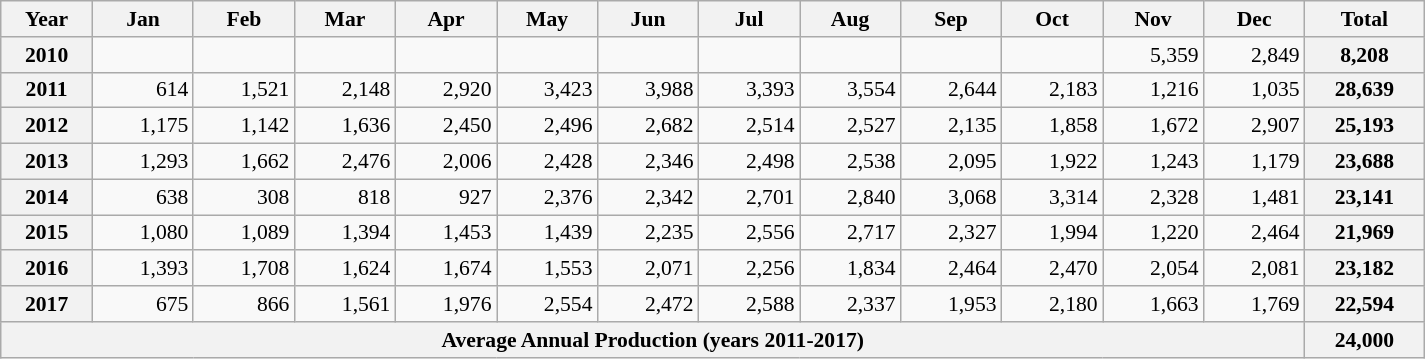<table class=wikitable style="text-align:right; font-size:0.9em; width:950px;">
<tr>
<th>Year</th>
<th>Jan</th>
<th>Feb</th>
<th>Mar</th>
<th>Apr</th>
<th>May</th>
<th>Jun</th>
<th>Jul</th>
<th>Aug</th>
<th>Sep</th>
<th>Oct</th>
<th>Nov</th>
<th>Dec</th>
<th>Total</th>
</tr>
<tr>
<th>2010</th>
<td></td>
<td></td>
<td></td>
<td></td>
<td></td>
<td></td>
<td></td>
<td></td>
<td></td>
<td></td>
<td>5,359</td>
<td>2,849</td>
<th>8,208</th>
</tr>
<tr>
<th>2011</th>
<td>614</td>
<td>1,521</td>
<td>2,148</td>
<td>2,920</td>
<td>3,423</td>
<td>3,988</td>
<td>3,393</td>
<td>3,554</td>
<td>2,644</td>
<td>2,183</td>
<td>1,216</td>
<td>1,035</td>
<th>28,639</th>
</tr>
<tr>
<th>2012</th>
<td>1,175</td>
<td>1,142</td>
<td>1,636</td>
<td>2,450</td>
<td>2,496</td>
<td>2,682</td>
<td>2,514</td>
<td>2,527</td>
<td>2,135</td>
<td>1,858</td>
<td>1,672</td>
<td>2,907</td>
<th>25,193</th>
</tr>
<tr>
<th>2013</th>
<td>1,293</td>
<td>1,662</td>
<td>2,476</td>
<td>2,006</td>
<td>2,428</td>
<td>2,346</td>
<td>2,498</td>
<td>2,538</td>
<td>2,095</td>
<td>1,922</td>
<td>1,243</td>
<td>1,179</td>
<th>23,688</th>
</tr>
<tr>
<th>2014</th>
<td>638</td>
<td>308</td>
<td>818</td>
<td>927</td>
<td>2,376</td>
<td>2,342</td>
<td>2,701</td>
<td>2,840</td>
<td>3,068</td>
<td>3,314</td>
<td>2,328</td>
<td>1,481</td>
<th>23,141</th>
</tr>
<tr>
<th>2015</th>
<td>1,080</td>
<td>1,089</td>
<td>1,394</td>
<td>1,453</td>
<td>1,439</td>
<td>2,235</td>
<td>2,556</td>
<td>2,717</td>
<td>2,327</td>
<td>1,994</td>
<td>1,220</td>
<td>2,464</td>
<th>21,969</th>
</tr>
<tr>
<th>2016</th>
<td>1,393</td>
<td>1,708</td>
<td>1,624</td>
<td>1,674</td>
<td>1,553</td>
<td>2,071</td>
<td>2,256</td>
<td>1,834</td>
<td>2,464</td>
<td>2,470</td>
<td>2,054</td>
<td>2,081</td>
<th>23,182</th>
</tr>
<tr>
<th>2017</th>
<td>675</td>
<td>866</td>
<td>1,561</td>
<td>1,976</td>
<td>2,554</td>
<td>2,472</td>
<td>2,588</td>
<td>2,337</td>
<td>1,953</td>
<td>2,180</td>
<td>1,663</td>
<td>1,769</td>
<th>22,594</th>
</tr>
<tr>
<th colspan=13>Average Annual Production (years 2011-2017)</th>
<th>24,000</th>
</tr>
</table>
